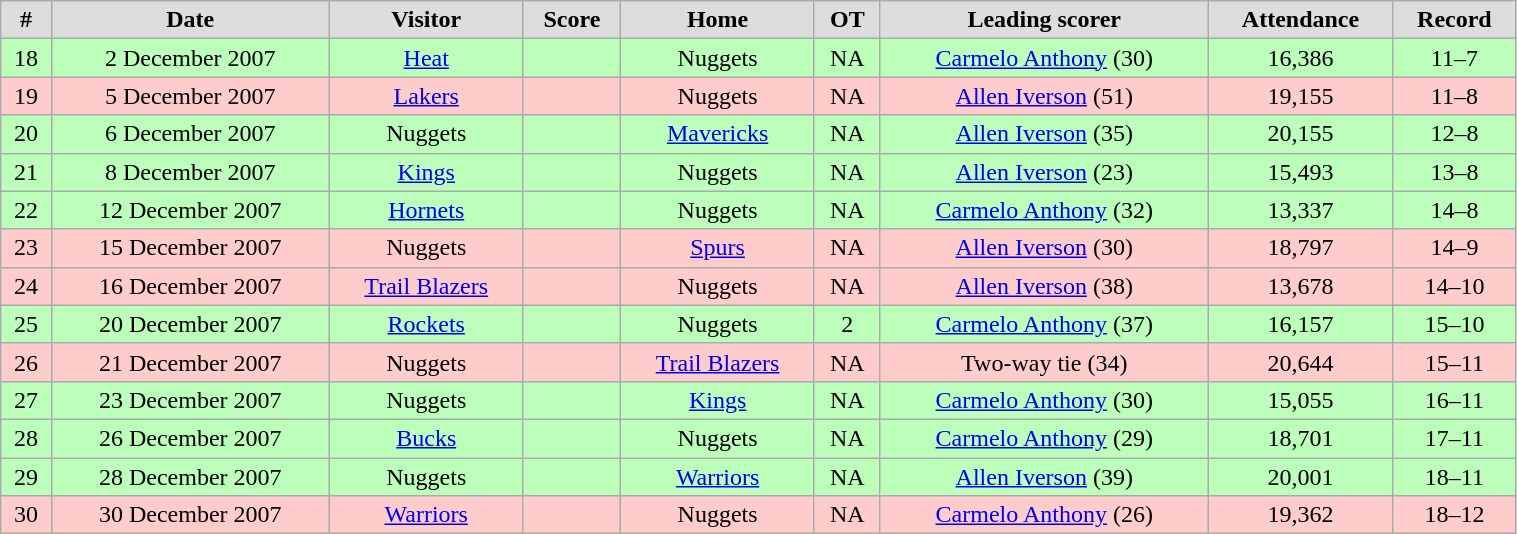<table class="wikitable" width="80%">
<tr align="center"  bgcolor="#dddddd">
<td><strong>#</strong></td>
<td><strong>Date</strong></td>
<td><strong>Visitor</strong></td>
<td><strong>Score</strong></td>
<td><strong>Home</strong></td>
<td><strong>OT</strong></td>
<td><strong>Leading scorer</strong></td>
<td><strong>Attendance</strong></td>
<td><strong>Record</strong></td>
</tr>
<tr align="center" bgcolor="#bbffbb">
<td>18</td>
<td>2 December 2007</td>
<td><a href='#'>Heat</a></td>
<td></td>
<td>Nuggets</td>
<td>NA</td>
<td><a href='#'>Carmelo Anthony</a> (30)</td>
<td>16,386</td>
<td>11–7</td>
</tr>
<tr align="center" bgcolor="#ffcccc">
<td>19</td>
<td>5 December 2007</td>
<td><a href='#'>Lakers</a></td>
<td></td>
<td>Nuggets</td>
<td>NA</td>
<td><a href='#'>Allen Iverson</a> (51)</td>
<td>19,155</td>
<td>11–8</td>
</tr>
<tr align="center" bgcolor="#bbffbb">
<td>20</td>
<td>6 December 2007</td>
<td>Nuggets</td>
<td></td>
<td><a href='#'>Mavericks</a></td>
<td>NA</td>
<td><a href='#'>Allen Iverson</a> (35)</td>
<td>20,155</td>
<td>12–8</td>
</tr>
<tr align="center" bgcolor="#bbffbb">
<td>21</td>
<td>8 December 2007</td>
<td><a href='#'>Kings</a></td>
<td></td>
<td>Nuggets</td>
<td>NA</td>
<td><a href='#'>Allen Iverson</a> (23)</td>
<td>15,493</td>
<td>13–8</td>
</tr>
<tr align="center" bgcolor="#bbffbb">
<td>22</td>
<td>12 December 2007</td>
<td><a href='#'>Hornets</a></td>
<td></td>
<td>Nuggets</td>
<td>NA</td>
<td><a href='#'>Carmelo Anthony</a> (32)</td>
<td>13,337</td>
<td>14–8</td>
</tr>
<tr align="center" bgcolor="#ffcccc">
<td>23</td>
<td>15 December 2007</td>
<td>Nuggets</td>
<td></td>
<td><a href='#'>Spurs</a></td>
<td>NA</td>
<td><a href='#'>Allen Iverson</a> (30)</td>
<td>18,797</td>
<td>14–9</td>
</tr>
<tr align="center" bgcolor="#ffcccc">
<td>24</td>
<td>16 December 2007</td>
<td><a href='#'>Trail Blazers</a></td>
<td></td>
<td>Nuggets</td>
<td>NA</td>
<td><a href='#'>Allen Iverson</a> (38)</td>
<td>13,678</td>
<td>14–10</td>
</tr>
<tr align="center" bgcolor="#bbffbb">
<td>25</td>
<td>20 December 2007</td>
<td><a href='#'>Rockets</a></td>
<td></td>
<td>Nuggets</td>
<td>2</td>
<td><a href='#'>Carmelo Anthony</a> (37)</td>
<td>16,157</td>
<td>15–10</td>
</tr>
<tr align="center" bgcolor="#ffcccc">
<td>26</td>
<td>21 December 2007</td>
<td>Nuggets</td>
<td></td>
<td><a href='#'>Trail Blazers</a></td>
<td>NA</td>
<td>Two-way tie (34)</td>
<td>20,644</td>
<td>15–11</td>
</tr>
<tr align="center" bgcolor="#bbffbb">
<td>27</td>
<td>23 December 2007</td>
<td>Nuggets</td>
<td></td>
<td><a href='#'>Kings</a></td>
<td>NA</td>
<td><a href='#'>Carmelo Anthony</a> (30)</td>
<td>15,055</td>
<td>16–11</td>
</tr>
<tr align="center" bgcolor="#bbffbb">
<td>28</td>
<td>26 December 2007</td>
<td><a href='#'>Bucks</a></td>
<td></td>
<td>Nuggets</td>
<td>NA</td>
<td><a href='#'>Carmelo Anthony</a> (29)</td>
<td>18,701</td>
<td>17–11</td>
</tr>
<tr align="center" bgcolor="#bbffbb">
<td>29</td>
<td>28 December 2007</td>
<td>Nuggets</td>
<td></td>
<td><a href='#'>Warriors</a></td>
<td>NA</td>
<td><a href='#'>Allen Iverson</a> (39)</td>
<td>20,001</td>
<td>18–11</td>
</tr>
<tr align="center" bgcolor="#ffcccc">
<td>30</td>
<td>30 December 2007</td>
<td><a href='#'>Warriors</a></td>
<td></td>
<td>Nuggets</td>
<td>NA</td>
<td><a href='#'>Carmelo Anthony</a> (26)</td>
<td>19,362</td>
<td>18–12</td>
</tr>
</table>
